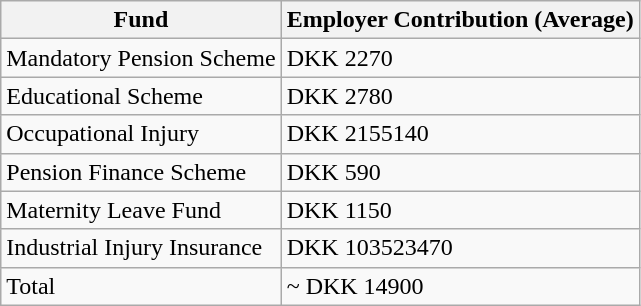<table class="wikitable">
<tr>
<th>Fund</th>
<th>Employer Contribution (Average)</th>
</tr>
<tr>
<td>Mandatory Pension Scheme</td>
<td>DKK 2270</td>
</tr>
<tr>
<td>Educational Scheme</td>
<td>DKK 2780</td>
</tr>
<tr>
<td>Occupational Injury</td>
<td>DKK 2155140</td>
</tr>
<tr>
<td>Pension Finance Scheme</td>
<td>DKK 590</td>
</tr>
<tr>
<td>Maternity Leave Fund</td>
<td>DKK 1150</td>
</tr>
<tr>
<td>Industrial Injury Insurance</td>
<td>DKK 103523470</td>
</tr>
<tr>
<td>Total</td>
<td>~ DKK 14900</td>
</tr>
</table>
